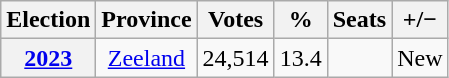<table class="wikitable">
<tr>
<th>Election</th>
<th>Province</th>
<th>Votes</th>
<th>%</th>
<th>Seats</th>
<th>+/−</th>
</tr>
<tr>
<th><a href='#'>2023</a></th>
<td style="text-align:center;"><a href='#'>Zeeland</a></td>
<td style="text-align:right;">24,514</td>
<td style="text-align:right;">13.4</td>
<td style="text-align:right;"></td>
<td style="text-align:center;">New</td>
</tr>
</table>
